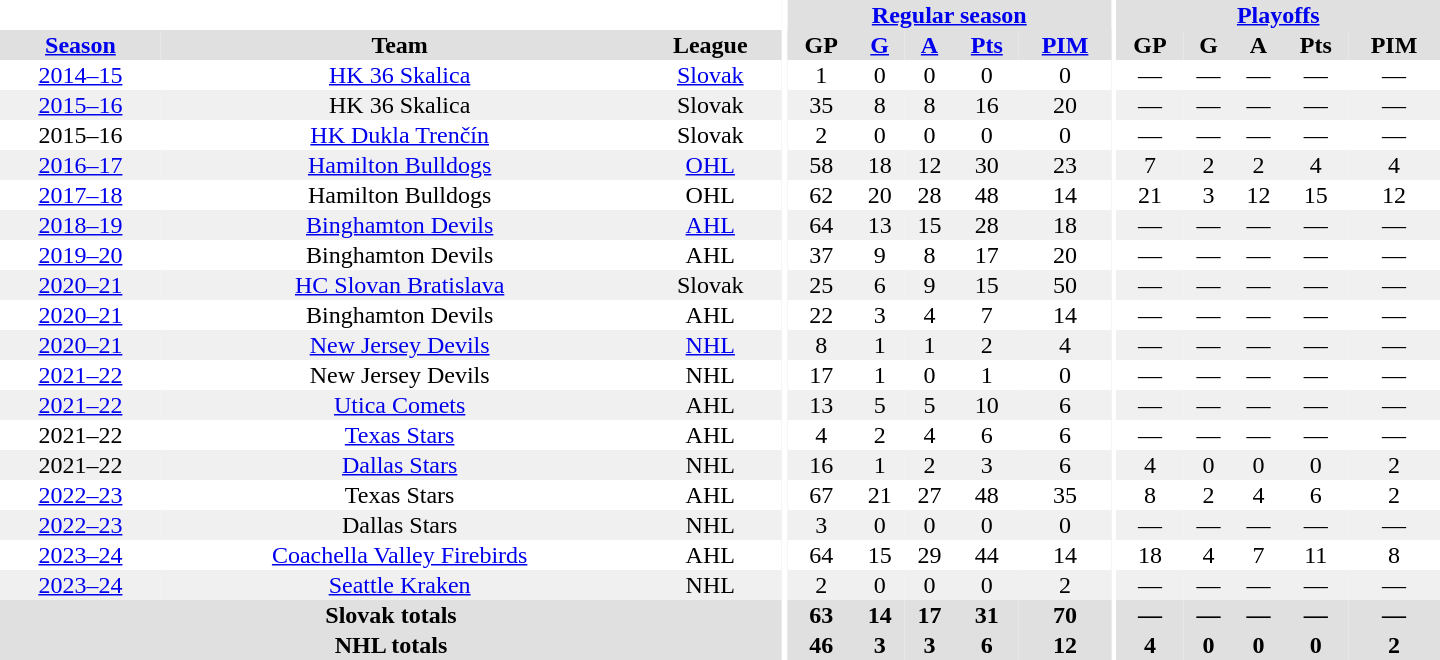<table border="0" cellpadding="1" cellspacing="0" style="text-align:center; width:60em;">
<tr bgcolor="#e0e0e0">
<th colspan="3" bgcolor="#ffffff"></th>
<th rowspan="99" bgcolor="#ffffff"></th>
<th colspan="5"><a href='#'>Regular season</a></th>
<th rowspan="99" bgcolor="#ffffff"></th>
<th colspan="5"><a href='#'>Playoffs</a></th>
</tr>
<tr bgcolor="#e0e0e0">
<th><a href='#'>Season</a></th>
<th>Team</th>
<th>League</th>
<th>GP</th>
<th><a href='#'>G</a></th>
<th><a href='#'>A</a></th>
<th><a href='#'>Pts</a></th>
<th><a href='#'>PIM</a></th>
<th>GP</th>
<th>G</th>
<th>A</th>
<th>Pts</th>
<th>PIM</th>
</tr>
<tr>
<td><a href='#'>2014–15</a></td>
<td><a href='#'>HK 36 Skalica</a></td>
<td><a href='#'>Slovak</a></td>
<td>1</td>
<td>0</td>
<td>0</td>
<td>0</td>
<td>0</td>
<td>—</td>
<td>—</td>
<td>—</td>
<td>—</td>
<td>—</td>
</tr>
<tr bgcolor="#f0f0f0">
<td><a href='#'>2015–16</a></td>
<td>HK 36 Skalica</td>
<td>Slovak</td>
<td>35</td>
<td>8</td>
<td>8</td>
<td>16</td>
<td>20</td>
<td>—</td>
<td>—</td>
<td>—</td>
<td>—</td>
<td>—</td>
</tr>
<tr>
<td>2015–16</td>
<td><a href='#'>HK Dukla Trenčín</a></td>
<td>Slovak</td>
<td>2</td>
<td>0</td>
<td>0</td>
<td>0</td>
<td>0</td>
<td>—</td>
<td>—</td>
<td>—</td>
<td>—</td>
<td>—</td>
</tr>
<tr bgcolor="#f0f0f0">
<td><a href='#'>2016–17</a></td>
<td><a href='#'>Hamilton Bulldogs</a></td>
<td><a href='#'>OHL</a></td>
<td>58</td>
<td>18</td>
<td>12</td>
<td>30</td>
<td>23</td>
<td>7</td>
<td>2</td>
<td>2</td>
<td>4</td>
<td>4</td>
</tr>
<tr>
<td><a href='#'>2017–18</a></td>
<td>Hamilton Bulldogs</td>
<td>OHL</td>
<td>62</td>
<td>20</td>
<td>28</td>
<td>48</td>
<td>14</td>
<td>21</td>
<td>3</td>
<td>12</td>
<td>15</td>
<td>12</td>
</tr>
<tr bgcolor="#f0f0f0">
<td><a href='#'>2018–19</a></td>
<td><a href='#'>Binghamton Devils</a></td>
<td><a href='#'>AHL</a></td>
<td>64</td>
<td>13</td>
<td>15</td>
<td>28</td>
<td>18</td>
<td>—</td>
<td>—</td>
<td>—</td>
<td>—</td>
<td>—</td>
</tr>
<tr>
<td><a href='#'>2019–20</a></td>
<td>Binghamton Devils</td>
<td>AHL</td>
<td>37</td>
<td>9</td>
<td>8</td>
<td>17</td>
<td>20</td>
<td>—</td>
<td>—</td>
<td>—</td>
<td>—</td>
<td>—</td>
</tr>
<tr bgcolor="#f0f0f0">
<td><a href='#'>2020–21</a></td>
<td><a href='#'>HC Slovan Bratislava</a></td>
<td>Slovak</td>
<td>25</td>
<td>6</td>
<td>9</td>
<td>15</td>
<td>50</td>
<td>—</td>
<td>—</td>
<td>—</td>
<td>—</td>
<td>—</td>
</tr>
<tr>
<td><a href='#'>2020–21</a></td>
<td>Binghamton Devils</td>
<td>AHL</td>
<td>22</td>
<td>3</td>
<td>4</td>
<td>7</td>
<td>14</td>
<td>—</td>
<td>—</td>
<td>—</td>
<td>—</td>
<td>—</td>
</tr>
<tr bgcolor="#f0f0f0">
<td><a href='#'>2020–21</a></td>
<td><a href='#'>New Jersey Devils</a></td>
<td><a href='#'>NHL</a></td>
<td>8</td>
<td>1</td>
<td>1</td>
<td>2</td>
<td>4</td>
<td>—</td>
<td>—</td>
<td>—</td>
<td>—</td>
<td>—</td>
</tr>
<tr>
<td><a href='#'>2021–22</a></td>
<td>New Jersey Devils</td>
<td>NHL</td>
<td>17</td>
<td>1</td>
<td>0</td>
<td>1</td>
<td>0</td>
<td>—</td>
<td>—</td>
<td>—</td>
<td>—</td>
<td>—</td>
</tr>
<tr bgcolor="#f0f0f0">
<td><a href='#'>2021–22</a></td>
<td><a href='#'>Utica Comets</a></td>
<td>AHL</td>
<td>13</td>
<td>5</td>
<td>5</td>
<td>10</td>
<td>6</td>
<td>—</td>
<td>—</td>
<td>—</td>
<td>—</td>
<td>—</td>
</tr>
<tr>
<td>2021–22</td>
<td><a href='#'>Texas Stars</a></td>
<td>AHL</td>
<td>4</td>
<td>2</td>
<td>4</td>
<td>6</td>
<td>6</td>
<td>—</td>
<td>—</td>
<td>—</td>
<td>—</td>
<td>—</td>
</tr>
<tr bgcolor="#f0f0f0">
<td>2021–22</td>
<td><a href='#'>Dallas Stars</a></td>
<td>NHL</td>
<td>16</td>
<td>1</td>
<td>2</td>
<td>3</td>
<td>6</td>
<td>4</td>
<td>0</td>
<td>0</td>
<td>0</td>
<td>2</td>
</tr>
<tr>
<td><a href='#'>2022–23</a></td>
<td>Texas Stars</td>
<td>AHL</td>
<td>67</td>
<td>21</td>
<td>27</td>
<td>48</td>
<td>35</td>
<td>8</td>
<td>2</td>
<td>4</td>
<td>6</td>
<td>2</td>
</tr>
<tr bgcolor="#f0f0f0">
<td><a href='#'>2022–23</a></td>
<td>Dallas Stars</td>
<td>NHL</td>
<td>3</td>
<td>0</td>
<td>0</td>
<td>0</td>
<td>0</td>
<td>—</td>
<td>—</td>
<td>—</td>
<td>—</td>
<td>—</td>
</tr>
<tr>
<td><a href='#'>2023–24</a></td>
<td><a href='#'>Coachella Valley Firebirds</a></td>
<td>AHL</td>
<td>64</td>
<td>15</td>
<td>29</td>
<td>44</td>
<td>14</td>
<td>18</td>
<td>4</td>
<td>7</td>
<td>11</td>
<td>8</td>
</tr>
<tr bgcolor="#f0f0f0">
<td><a href='#'>2023–24</a></td>
<td><a href='#'>Seattle Kraken</a></td>
<td>NHL</td>
<td>2</td>
<td>0</td>
<td>0</td>
<td>0</td>
<td>2</td>
<td>—</td>
<td>—</td>
<td>—</td>
<td>—</td>
<td>—</td>
</tr>
<tr bgcolor="#e0e0e0">
<th colspan="3">Slovak totals</th>
<th>63</th>
<th>14</th>
<th>17</th>
<th>31</th>
<th>70</th>
<th>—</th>
<th>—</th>
<th>—</th>
<th>—</th>
<th>—</th>
</tr>
<tr bgcolor="#e0e0e0">
<th colspan="3">NHL totals</th>
<th>46</th>
<th>3</th>
<th>3</th>
<th>6</th>
<th>12</th>
<th>4</th>
<th>0</th>
<th>0</th>
<th>0</th>
<th>2</th>
</tr>
</table>
